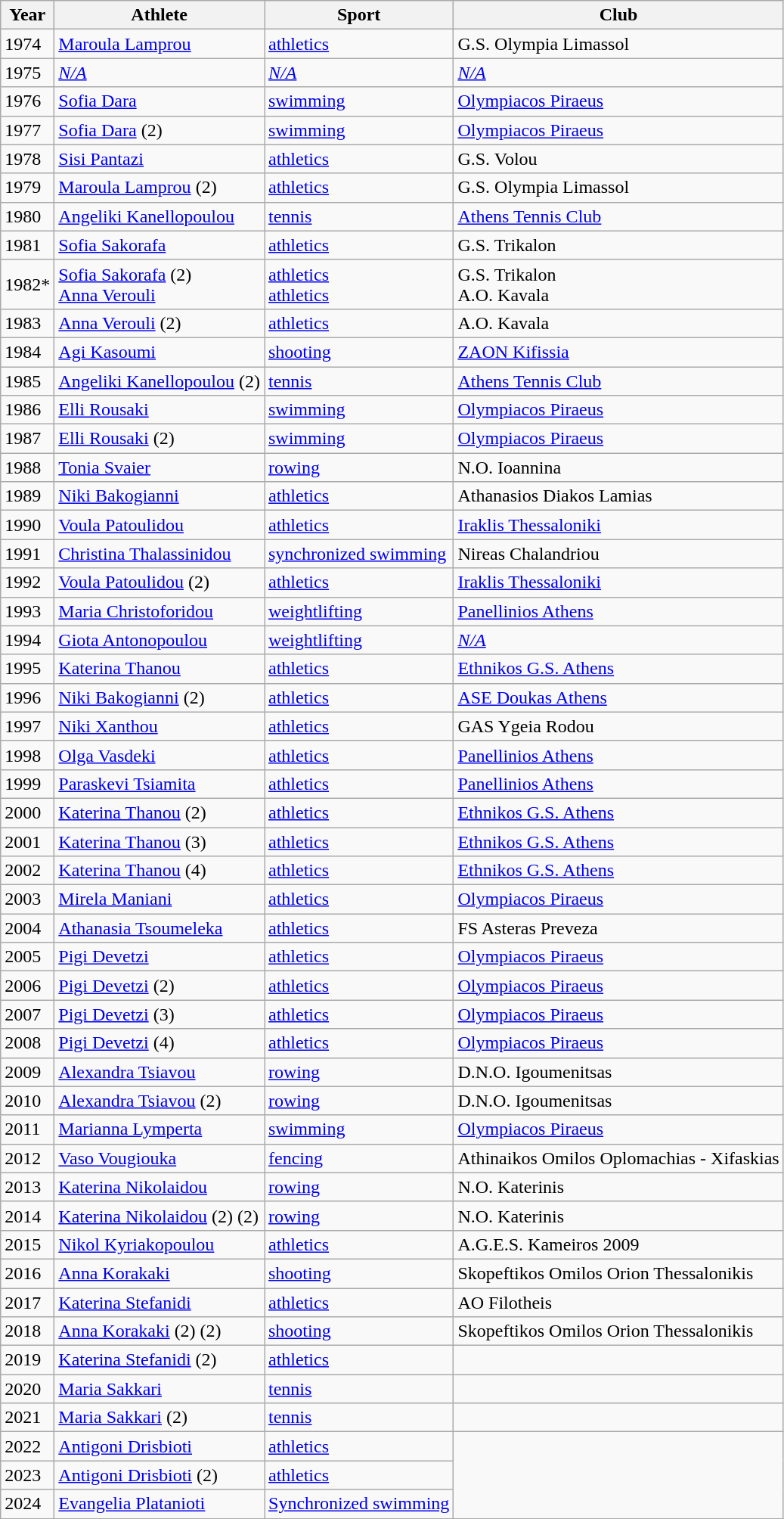<table class="wikitable">
<tr>
<th>Year</th>
<th>Athlete</th>
<th>Sport</th>
<th>Club</th>
</tr>
<tr>
<td>1974</td>
<td><a href='#'>Maroula Lamprou</a></td>
<td><a href='#'>athletics</a></td>
<td>G.S. Olympia Limassol</td>
</tr>
<tr>
<td>1975</td>
<td><em><a href='#'>N/A</a></em></td>
<td><em><a href='#'>N/A</a></em></td>
<td><em><a href='#'>N/A</a></em></td>
</tr>
<tr>
<td>1976</td>
<td><a href='#'>Sofia Dara</a></td>
<td><a href='#'>swimming</a></td>
<td><a href='#'>Olympiacos Piraeus</a></td>
</tr>
<tr>
<td>1977</td>
<td><a href='#'>Sofia Dara</a> (2)</td>
<td><a href='#'>swimming</a></td>
<td><a href='#'>Olympiacos Piraeus</a></td>
</tr>
<tr>
<td>1978</td>
<td><a href='#'>Sisi Pantazi</a></td>
<td><a href='#'>athletics</a></td>
<td>G.S. Volou</td>
</tr>
<tr>
<td>1979</td>
<td><a href='#'>Maroula Lamprou</a> (2)</td>
<td><a href='#'>athletics</a></td>
<td>G.S. Olympia Limassol</td>
</tr>
<tr>
<td>1980</td>
<td><a href='#'>Angeliki Kanellopoulou</a></td>
<td><a href='#'>tennis</a></td>
<td><a href='#'>Athens Tennis Club</a></td>
</tr>
<tr>
<td>1981</td>
<td><a href='#'>Sofia Sakorafa</a></td>
<td><a href='#'>athletics</a></td>
<td>G.S. Trikalon</td>
</tr>
<tr>
<td>1982*</td>
<td><a href='#'>Sofia Sakorafa</a> (2) <br> <a href='#'>Anna Verouli</a></td>
<td><a href='#'>athletics</a> <br> <a href='#'>athletics</a></td>
<td>G.S. Trikalon <br> A.O. Kavala</td>
</tr>
<tr>
<td>1983</td>
<td><a href='#'>Anna Verouli</a> (2)</td>
<td><a href='#'>athletics</a></td>
<td>A.O. Kavala</td>
</tr>
<tr>
<td>1984</td>
<td><a href='#'>Agi Kasoumi</a></td>
<td><a href='#'>shooting</a></td>
<td><a href='#'>ZAON Kifissia</a></td>
</tr>
<tr>
<td>1985</td>
<td><a href='#'>Angeliki Kanellopoulou</a> (2)</td>
<td><a href='#'>tennis</a></td>
<td><a href='#'>Athens Tennis Club</a></td>
</tr>
<tr>
<td>1986</td>
<td><a href='#'>Elli Rousaki</a></td>
<td><a href='#'>swimming</a></td>
<td><a href='#'>Olympiacos Piraeus</a></td>
</tr>
<tr>
<td>1987</td>
<td><a href='#'>Elli Rousaki</a> (2)</td>
<td><a href='#'>swimming</a></td>
<td><a href='#'>Olympiacos Piraeus</a></td>
</tr>
<tr>
<td>1988</td>
<td><a href='#'>Tonia Svaier</a></td>
<td><a href='#'>rowing</a></td>
<td>Ν.Ο. Ioannina</td>
</tr>
<tr>
<td>1989</td>
<td><a href='#'>Niki Bakogianni</a></td>
<td><a href='#'>athletics</a></td>
<td>Athanasios Diakos Lamias</td>
</tr>
<tr>
<td>1990</td>
<td><a href='#'>Voula Patoulidou</a></td>
<td><a href='#'>athletics</a></td>
<td><a href='#'>Iraklis Thessaloniki</a></td>
</tr>
<tr>
<td>1991</td>
<td><a href='#'>Christina Thalassinidou</a></td>
<td><a href='#'>synchronized swimming</a></td>
<td>Nireas Chalandriou</td>
</tr>
<tr>
<td>1992</td>
<td><a href='#'>Voula Patoulidou</a> (2)</td>
<td><a href='#'>athletics</a></td>
<td><a href='#'>Iraklis Thessaloniki</a></td>
</tr>
<tr>
<td>1993</td>
<td><a href='#'>Maria Christoforidou</a></td>
<td><a href='#'>weightlifting</a></td>
<td><a href='#'>Panellinios Athens</a></td>
</tr>
<tr>
<td>1994</td>
<td><a href='#'>Giota Antonopoulou</a></td>
<td><a href='#'>weightlifting</a></td>
<td><em><a href='#'>N/A</a></em></td>
</tr>
<tr>
<td>1995</td>
<td><a href='#'>Katerina Thanou</a></td>
<td><a href='#'>athletics</a></td>
<td><a href='#'>Ethnikos G.S. Athens</a></td>
</tr>
<tr>
<td>1996</td>
<td><a href='#'>Niki Bakogianni</a> (2)</td>
<td><a href='#'>athletics</a></td>
<td><a href='#'>ASE Doukas Athens</a></td>
</tr>
<tr>
<td>1997</td>
<td><a href='#'>Niki Xanthou</a></td>
<td><a href='#'>athletics</a></td>
<td>GAS Ygeia Rodou</td>
</tr>
<tr>
<td>1998</td>
<td><a href='#'>Olga Vasdeki</a></td>
<td><a href='#'>athletics</a></td>
<td><a href='#'>Panellinios Athens</a></td>
</tr>
<tr>
<td>1999</td>
<td><a href='#'>Paraskevi Tsiamita</a></td>
<td><a href='#'>athletics</a></td>
<td><a href='#'>Panellinios Athens</a></td>
</tr>
<tr>
<td>2000</td>
<td><a href='#'>Katerina Thanou</a> (2)</td>
<td><a href='#'>athletics</a></td>
<td><a href='#'>Ethnikos G.S. Athens</a></td>
</tr>
<tr>
<td>2001</td>
<td><a href='#'>Katerina Thanou</a> (3)</td>
<td><a href='#'>athletics</a></td>
<td><a href='#'>Ethnikos G.S. Athens</a></td>
</tr>
<tr>
<td>2002</td>
<td><a href='#'>Katerina Thanou</a> (4)</td>
<td><a href='#'>athletics</a></td>
<td><a href='#'>Ethnikos G.S. Athens</a></td>
</tr>
<tr>
<td>2003</td>
<td><a href='#'>Mirela Maniani</a></td>
<td><a href='#'>athletics</a></td>
<td><a href='#'>Olympiacos Piraeus</a></td>
</tr>
<tr>
<td>2004</td>
<td><a href='#'>Athanasia Tsoumeleka</a></td>
<td><a href='#'>athletics</a></td>
<td>FS Asteras Preveza</td>
</tr>
<tr>
<td>2005</td>
<td><a href='#'>Pigi Devetzi</a></td>
<td><a href='#'>athletics</a></td>
<td><a href='#'>Olympiacos Piraeus</a></td>
</tr>
<tr>
<td>2006</td>
<td><a href='#'>Pigi Devetzi</a> (2)</td>
<td><a href='#'>athletics</a></td>
<td><a href='#'>Olympiacos Piraeus</a></td>
</tr>
<tr>
<td>2007</td>
<td><a href='#'>Pigi Devetzi</a> (3)</td>
<td><a href='#'>athletics</a></td>
<td><a href='#'>Olympiacos Piraeus</a></td>
</tr>
<tr>
<td>2008</td>
<td><a href='#'>Pigi Devetzi</a> (4)</td>
<td><a href='#'>athletics</a></td>
<td><a href='#'>Olympiacos Piraeus</a></td>
</tr>
<tr>
<td>2009</td>
<td><a href='#'>Alexandra Tsiavou</a></td>
<td><a href='#'>rowing</a></td>
<td>D.N.O. Igoumenitsas</td>
</tr>
<tr>
<td>2010</td>
<td><a href='#'>Alexandra Tsiavou</a> (2)</td>
<td><a href='#'>rowing</a></td>
<td>D.N.O. Igoumenitsas</td>
</tr>
<tr>
<td>2011</td>
<td><a href='#'>Marianna Lymperta</a></td>
<td><a href='#'>swimming</a></td>
<td><a href='#'>Olympiacos Piraeus</a></td>
</tr>
<tr>
<td>2012</td>
<td><a href='#'>Vaso Vougiouka</a></td>
<td><a href='#'>fencing</a></td>
<td>Athinaikos Omilos Oplomachias - Xifaskias</td>
</tr>
<tr>
<td>2013</td>
<td><a href='#'>Katerina Nikolaidou</a></td>
<td><a href='#'>rowing</a></td>
<td>N.O. Katerinis</td>
</tr>
<tr>
<td>2014</td>
<td><a href='#'>Katerina Nikolaidou</a> (2) (2)</td>
<td><a href='#'>rowing</a></td>
<td>N.O. Katerinis</td>
</tr>
<tr>
<td>2015</td>
<td><a href='#'>Nikol Kyriakopoulou</a></td>
<td><a href='#'>athletics</a></td>
<td>A.G.E.S. Kameiros 2009</td>
</tr>
<tr>
<td>2016</td>
<td><a href='#'>Anna Korakaki</a></td>
<td><a href='#'>shooting</a></td>
<td>Skopeftikos Omilos Orion Thessalonikis</td>
</tr>
<tr>
<td>2017</td>
<td><a href='#'>Katerina Stefanidi</a></td>
<td><a href='#'>athletics</a></td>
<td>AO Filotheis</td>
</tr>
<tr>
<td>2018</td>
<td><a href='#'>Anna Korakaki</a> (2) (2)</td>
<td><a href='#'>shooting</a></td>
<td>Skopeftikos Omilos Orion Thessalonikis</td>
</tr>
<tr>
<td>2019</td>
<td><a href='#'>Katerina Stefanidi</a> (2)</td>
<td><a href='#'>athletics</a></td>
<td></td>
</tr>
<tr>
<td>2020</td>
<td><a href='#'>Maria Sakkari</a></td>
<td><a href='#'>tennis</a></td>
<td></td>
</tr>
<tr>
<td>2021</td>
<td><a href='#'>Maria Sakkari</a> (2)</td>
<td><a href='#'>tennis</a></td>
<td></td>
</tr>
<tr>
<td>2022</td>
<td><a href='#'>Antigoni Drisbioti</a></td>
<td><a href='#'>athletics</a></td>
</tr>
<tr>
<td>2023</td>
<td><a href='#'>Antigoni Drisbioti</a> (2)</td>
<td><a href='#'>athletics</a></td>
</tr>
<tr>
<td>2024</td>
<td><a href='#'>Evangelia Platanioti</a></td>
<td><a href='#'>Synchronized swimming</a></td>
</tr>
</table>
